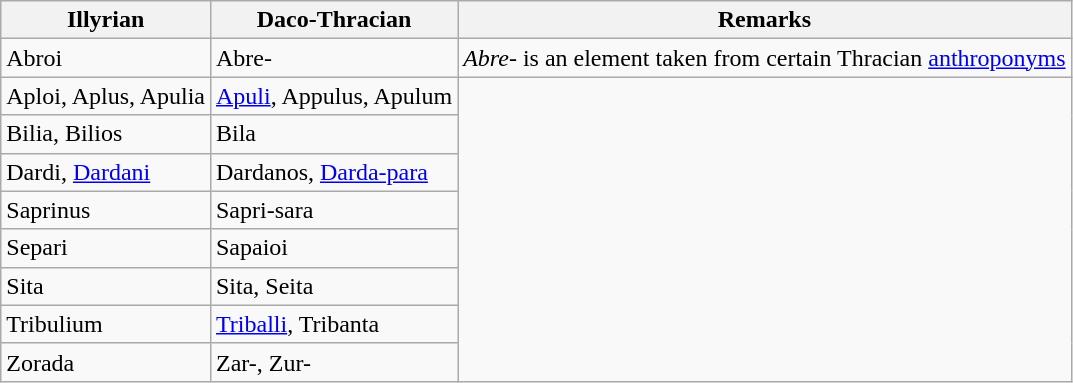<table class="wikitable">
<tr>
<th>Illyrian</th>
<th>Daco-Thracian</th>
<th>Remarks</th>
</tr>
<tr>
<td>Abroi</td>
<td>Abre-</td>
<td><em>Abre-</em> is an element taken from certain Thracian <a href='#'>anthroponyms</a></td>
</tr>
<tr>
<td>Aploi, Aplus, Apulia</td>
<td><a href='#'>Apuli</a>, Appulus, Apulum</td>
</tr>
<tr>
<td>Bilia, Bilios</td>
<td>Bila</td>
</tr>
<tr>
<td>Dardi, <a href='#'>Dardani</a></td>
<td>Dardanos, <a href='#'>Darda-para</a></td>
</tr>
<tr>
<td>Saprinus</td>
<td>Sapri-sara</td>
</tr>
<tr>
<td>Separi</td>
<td>Sapaioi</td>
</tr>
<tr>
<td>Sita</td>
<td>Sita, Seita</td>
</tr>
<tr>
<td>Tribulium</td>
<td><a href='#'>Triballi</a>, Tribanta</td>
</tr>
<tr>
<td>Zorada</td>
<td>Zar-, Zur-</td>
</tr>
</table>
